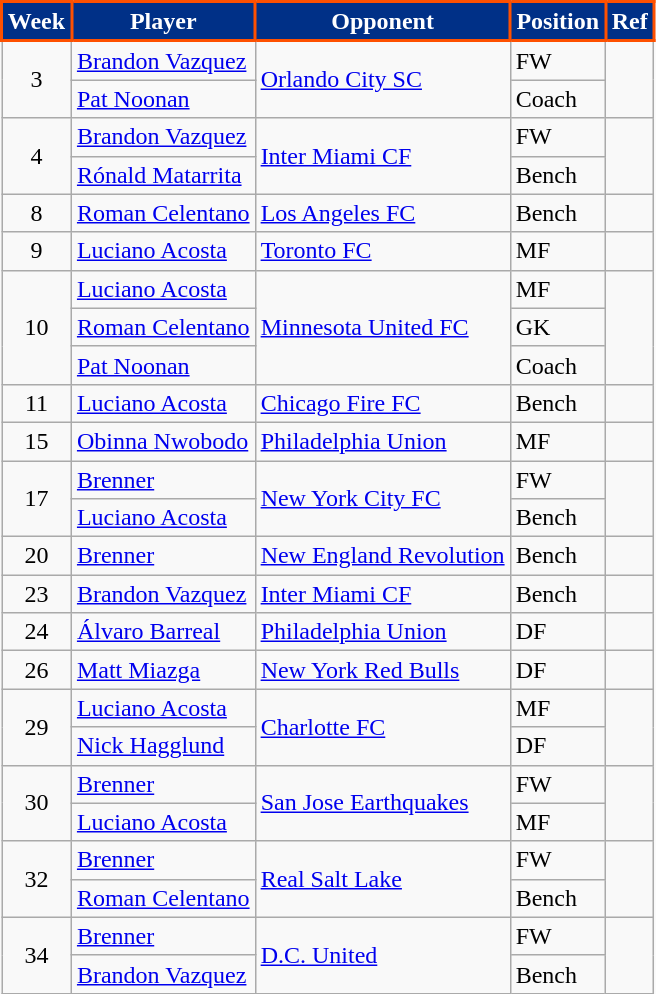<table class=wikitable>
<tr>
<th style="background:#003087; color:#FFFFFF; border:2px solid #FE5000;" scope="col">Week</th>
<th style="background:#003087; color:#FFFFFF; border:2px solid #FE5000;" scope="col">Player</th>
<th style="background:#003087; color:#FFFFFF; border:2px solid #FE5000;" scope="col">Opponent</th>
<th style="background:#003087; color:#FFFFFF; border:2px solid #FE5000;" scope="col">Position</th>
<th style="background:#003087; color:#FFFFFF; border:2px solid #FE5000;" scope="col">Ref</th>
</tr>
<tr>
<td align=center rowspan="2">3</td>
<td> <a href='#'>Brandon Vazquez</a></td>
<td rowspan="2"><a href='#'>Orlando City SC</a></td>
<td>FW</td>
<td rowspan="2"></td>
</tr>
<tr>
<td> <a href='#'>Pat Noonan</a></td>
<td>Coach</td>
</tr>
<tr>
<td align=center rowspan="2">4</td>
<td> <a href='#'>Brandon Vazquez</a></td>
<td rowspan="2"><a href='#'>Inter Miami CF</a></td>
<td>FW</td>
<td rowspan="2"></td>
</tr>
<tr>
<td> <a href='#'>Rónald Matarrita</a></td>
<td>Bench</td>
</tr>
<tr>
<td align=center rowspan="1">8</td>
<td> <a href='#'>Roman Celentano</a></td>
<td rowspan="1"><a href='#'>Los Angeles FC</a></td>
<td>Bench</td>
<td rowspan="1"></td>
</tr>
<tr>
<td align=center rowspan="1">9</td>
<td> <a href='#'>Luciano Acosta</a></td>
<td rowspan="1"><a href='#'>Toronto FC</a></td>
<td>MF</td>
<td rowspan="1"></td>
</tr>
<tr>
<td align=center rowspan="3">10</td>
<td> <a href='#'>Luciano Acosta</a></td>
<td rowspan="3"><a href='#'>Minnesota United FC</a></td>
<td>MF</td>
<td rowspan="3"></td>
</tr>
<tr>
<td> <a href='#'>Roman Celentano</a></td>
<td>GK</td>
</tr>
<tr>
<td> <a href='#'>Pat Noonan</a></td>
<td>Coach</td>
</tr>
<tr>
<td align=center rowspan="1">11</td>
<td> <a href='#'>Luciano Acosta</a></td>
<td rowspan="1"><a href='#'>Chicago Fire FC</a></td>
<td>Bench</td>
<td></td>
</tr>
<tr>
<td align=center>15</td>
<td> <a href='#'>Obinna Nwobodo</a></td>
<td><a href='#'>Philadelphia Union</a></td>
<td>MF</td>
<td></td>
</tr>
<tr>
<td align=center rowspan="2">17</td>
<td> <a href='#'>Brenner</a></td>
<td rowspan="2"><a href='#'>New York City FC</a></td>
<td>FW</td>
<td rowspan="2"></td>
</tr>
<tr>
<td> <a href='#'>Luciano Acosta</a></td>
<td>Bench</td>
</tr>
<tr>
<td align=center>20</td>
<td> <a href='#'>Brenner</a></td>
<td><a href='#'>New England Revolution</a></td>
<td>Bench</td>
<td></td>
</tr>
<tr>
<td align=center>23</td>
<td> <a href='#'>Brandon Vazquez</a></td>
<td><a href='#'>Inter Miami CF</a></td>
<td>Bench</td>
<td></td>
</tr>
<tr>
<td align=center>24</td>
<td> <a href='#'>Álvaro Barreal</a></td>
<td><a href='#'>Philadelphia Union</a></td>
<td>DF</td>
<td></td>
</tr>
<tr>
<td align=center>26</td>
<td> <a href='#'>Matt Miazga</a></td>
<td><a href='#'>New York Red Bulls</a></td>
<td>DF</td>
<td></td>
</tr>
<tr>
<td align=center rowspan="2">29</td>
<td> <a href='#'>Luciano Acosta</a></td>
<td rowspan="2"><a href='#'>Charlotte FC</a></td>
<td>MF</td>
<td rowspan="2"></td>
</tr>
<tr>
<td> <a href='#'>Nick Hagglund</a></td>
<td>DF</td>
</tr>
<tr>
<td align=center rowspan="2">30</td>
<td> <a href='#'>Brenner</a></td>
<td rowspan="2"><a href='#'>San Jose Earthquakes</a></td>
<td>FW</td>
<td rowspan="2"></td>
</tr>
<tr>
<td> <a href='#'>Luciano Acosta</a></td>
<td>MF</td>
</tr>
<tr>
<td align=center rowspan="2">32</td>
<td> <a href='#'>Brenner</a></td>
<td rowspan="2"><a href='#'>Real Salt Lake</a></td>
<td>FW</td>
<td rowspan="2"></td>
</tr>
<tr>
<td> <a href='#'>Roman Celentano</a></td>
<td>Bench</td>
</tr>
<tr>
<td align=center rowspan="2">34</td>
<td> <a href='#'>Brenner</a></td>
<td rowspan="2"><a href='#'>D.C. United</a></td>
<td>FW</td>
<td rowspan="2"></td>
</tr>
<tr>
<td> <a href='#'>Brandon Vazquez</a></td>
<td>Bench</td>
</tr>
</table>
